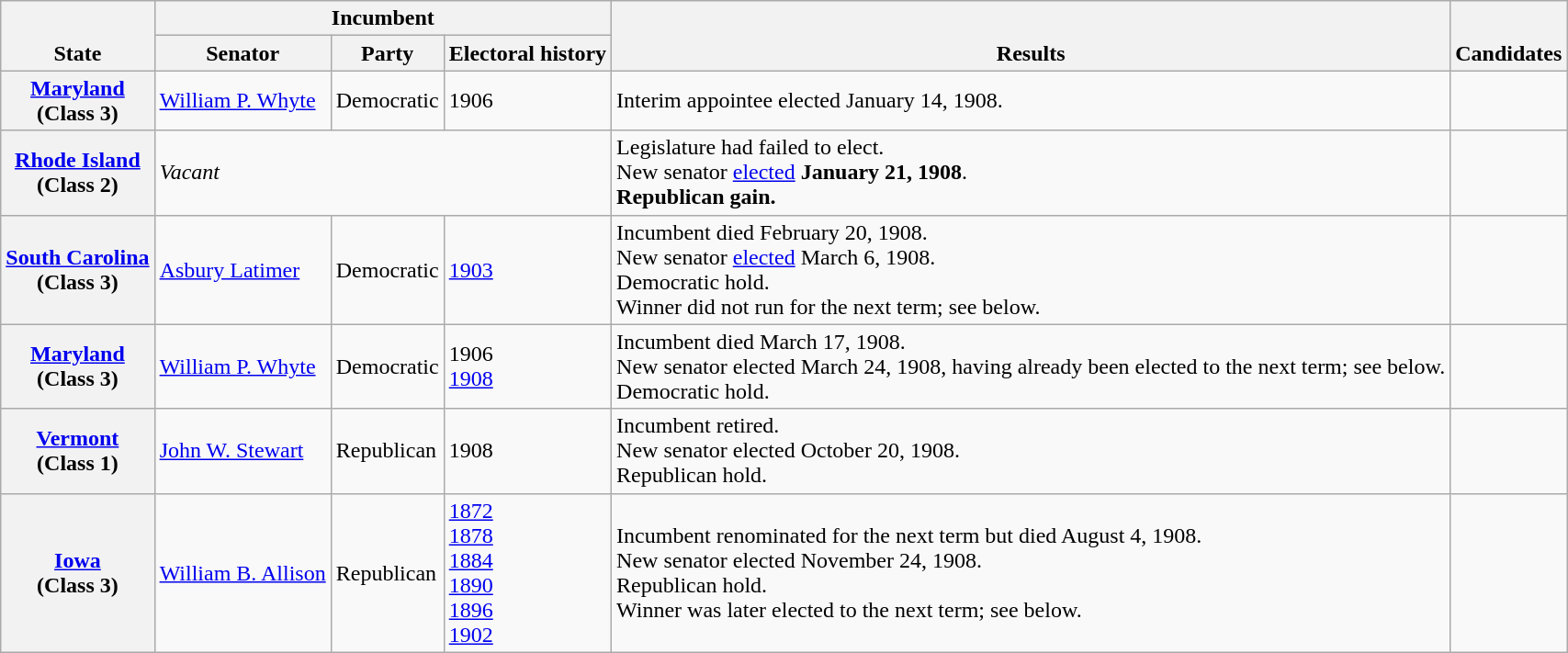<table class=wikitable>
<tr valign=bottom>
<th rowspan=2>State</th>
<th colspan=3>Incumbent</th>
<th rowspan=2>Results</th>
<th rowspan=2>Candidates</th>
</tr>
<tr valign=bottom>
<th>Senator</th>
<th>Party</th>
<th>Electoral history</th>
</tr>
<tr>
<th><a href='#'>Maryland</a><br>(Class 3)</th>
<td><a href='#'>William P. Whyte</a></td>
<td>Democratic</td>
<td>1906 </td>
<td>Interim appointee elected January 14, 1908.</td>
<td nowrap></td>
</tr>
<tr>
<th><a href='#'>Rhode Island</a><br>(Class 2)</th>
<td colspan=3><em>Vacant</em></td>
<td>Legislature had failed to elect.<br>New senator <a href='#'>elected</a> <strong>January 21, 1908</strong>.<br><strong>Republican gain.</strong></td>
<td nowrap></td>
</tr>
<tr>
<th><a href='#'>South Carolina</a><br>(Class 3)</th>
<td><a href='#'>Asbury Latimer</a></td>
<td>Democratic</td>
<td><a href='#'>1903</a></td>
<td>Incumbent died February 20, 1908.<br>New senator <a href='#'>elected</a> March 6, 1908.<br> Democratic hold.<br>Winner did not run for the next term; see below.</td>
<td nowrap></td>
</tr>
<tr>
<th><a href='#'>Maryland</a><br>(Class 3)</th>
<td><a href='#'>William P. Whyte</a></td>
<td>Democratic</td>
<td>1906 <br><a href='#'>1908</a></td>
<td>Incumbent died March 17, 1908.<br>New senator elected March 24, 1908, having already been elected to the next term; see below.<br>Democratic hold.</td>
<td nowrap></td>
</tr>
<tr>
<th><a href='#'>Vermont</a><br>(Class 1)</th>
<td><a href='#'>John W. Stewart</a></td>
<td>Republican</td>
<td>1908 </td>
<td>Incumbent retired.<br>New senator elected October 20, 1908.<br>Republican hold.</td>
<td nowrap></td>
</tr>
<tr>
<th><a href='#'>Iowa</a><br>(Class 3)</th>
<td><a href='#'>William B. Allison</a></td>
<td>Republican</td>
<td><a href='#'>1872</a><br><a href='#'>1878</a><br><a href='#'>1884</a><br><a href='#'>1890</a><br><a href='#'>1896</a><br><a href='#'>1902</a></td>
<td>Incumbent renominated for the next term but died August 4, 1908.<br>New senator elected November 24, 1908.<br>Republican hold.<br>Winner was later elected to the next term; see below.</td>
<td nowrap></td>
</tr>
</table>
